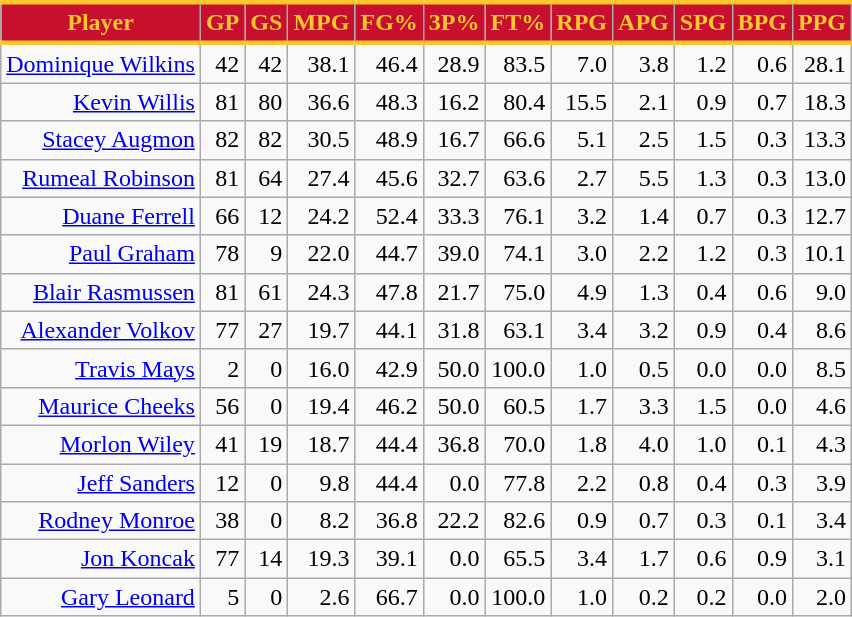<table class="wikitable sortable" style="text-align:right;">
<tr>
<th style="background:#C8102E; color:#FFC72C; border-top:#FFC72C 3px solid; border-bottom:#FFC72C 3px solid;">Player</th>
<th style="background:#C8102E; color:#FFC72C; border-top:#FFC72C 3px solid; border-bottom:#FFC72C 3px solid;">GP</th>
<th style="background:#C8102E; color:#FFC72C; border-top:#FFC72C 3px solid; border-bottom:#FFC72C 3px solid;">GS</th>
<th style="background:#C8102E; color:#FFC72C; border-top:#FFC72C 3px solid; border-bottom:#FFC72C 3px solid;">MPG</th>
<th style="background:#C8102E; color:#FFC72C; border-top:#FFC72C 3px solid; border-bottom:#FFC72C 3px solid;">FG%</th>
<th style="background:#C8102E; color:#FFC72C; border-top:#FFC72C 3px solid; border-bottom:#FFC72C 3px solid;">3P%</th>
<th style="background:#C8102E; color:#FFC72C; border-top:#FFC72C 3px solid; border-bottom:#FFC72C 3px solid;">FT%</th>
<th style="background:#C8102E; color:#FFC72C; border-top:#FFC72C 3px solid; border-bottom:#FFC72C 3px solid;">RPG</th>
<th style="background:#C8102E; color:#FFC72C; border-top:#FFC72C 3px solid; border-bottom:#FFC72C 3px solid;">APG</th>
<th style="background:#C8102E; color:#FFC72C; border-top:#FFC72C 3px solid; border-bottom:#FFC72C 3px solid;">SPG</th>
<th style="background:#C8102E; color:#FFC72C; border-top:#FFC72C 3px solid; border-bottom:#FFC72C 3px solid;">BPG</th>
<th style="background:#C8102E; color:#FFC72C; border-top:#FFC72C 3px solid; border-bottom:#FFC72C 3px solid;">PPG</th>
</tr>
<tr>
<td><a href='#'>Dominique Wilkins</a></td>
<td>42</td>
<td>42</td>
<td>38.1</td>
<td>46.4</td>
<td>28.9</td>
<td>83.5</td>
<td>7.0</td>
<td>3.8</td>
<td>1.2</td>
<td>0.6</td>
<td>28.1</td>
</tr>
<tr>
<td><a href='#'>Kevin Willis</a></td>
<td>81</td>
<td>80</td>
<td>36.6</td>
<td>48.3</td>
<td>16.2</td>
<td>80.4</td>
<td>15.5</td>
<td>2.1</td>
<td>0.9</td>
<td>0.7</td>
<td>18.3</td>
</tr>
<tr>
<td><a href='#'>Stacey Augmon</a></td>
<td>82</td>
<td>82</td>
<td>30.5</td>
<td>48.9</td>
<td>16.7</td>
<td>66.6</td>
<td>5.1</td>
<td>2.5</td>
<td>1.5</td>
<td>0.3</td>
<td>13.3</td>
</tr>
<tr>
<td><a href='#'>Rumeal Robinson</a></td>
<td>81</td>
<td>64</td>
<td>27.4</td>
<td>45.6</td>
<td>32.7</td>
<td>63.6</td>
<td>2.7</td>
<td>5.5</td>
<td>1.3</td>
<td>0.3</td>
<td>13.0</td>
</tr>
<tr>
<td><a href='#'>Duane Ferrell</a></td>
<td>66</td>
<td>12</td>
<td>24.2</td>
<td>52.4</td>
<td>33.3</td>
<td>76.1</td>
<td>3.2</td>
<td>1.4</td>
<td>0.7</td>
<td>0.3</td>
<td>12.7</td>
</tr>
<tr>
<td><a href='#'>Paul Graham</a></td>
<td>78</td>
<td>9</td>
<td>22.0</td>
<td>44.7</td>
<td>39.0</td>
<td>74.1</td>
<td>3.0</td>
<td>2.2</td>
<td>1.2</td>
<td>0.3</td>
<td>10.1</td>
</tr>
<tr>
<td><a href='#'>Blair Rasmussen</a></td>
<td>81</td>
<td>61</td>
<td>24.3</td>
<td>47.8</td>
<td>21.7</td>
<td>75.0</td>
<td>4.9</td>
<td>1.3</td>
<td>0.4</td>
<td>0.6</td>
<td>9.0</td>
</tr>
<tr>
<td><a href='#'>Alexander Volkov</a></td>
<td>77</td>
<td>27</td>
<td>19.7</td>
<td>44.1</td>
<td>31.8</td>
<td>63.1</td>
<td>3.4</td>
<td>3.2</td>
<td>0.9</td>
<td>0.4</td>
<td>8.6</td>
</tr>
<tr>
<td><a href='#'>Travis Mays</a></td>
<td>2</td>
<td>0</td>
<td>16.0</td>
<td>42.9</td>
<td>50.0</td>
<td>100.0</td>
<td>1.0</td>
<td>0.5</td>
<td>0.0</td>
<td>0.0</td>
<td>8.5</td>
</tr>
<tr>
<td><a href='#'>Maurice Cheeks</a></td>
<td>56</td>
<td>0</td>
<td>19.4</td>
<td>46.2</td>
<td>50.0</td>
<td>60.5</td>
<td>1.7</td>
<td>3.3</td>
<td>1.5</td>
<td>0.0</td>
<td>4.6</td>
</tr>
<tr>
<td><a href='#'>Morlon Wiley</a></td>
<td>41</td>
<td>19</td>
<td>18.7</td>
<td>44.4</td>
<td>36.8</td>
<td>70.0</td>
<td>1.8</td>
<td>4.0</td>
<td>1.0</td>
<td>0.1</td>
<td>4.3</td>
</tr>
<tr>
<td><a href='#'>Jeff Sanders</a></td>
<td>12</td>
<td>0</td>
<td>9.8</td>
<td>44.4</td>
<td>0.0</td>
<td>77.8</td>
<td>2.2</td>
<td>0.8</td>
<td>0.4</td>
<td>0.3</td>
<td>3.9</td>
</tr>
<tr>
<td><a href='#'>Rodney Monroe</a></td>
<td>38</td>
<td>0</td>
<td>8.2</td>
<td>36.8</td>
<td>22.2</td>
<td>82.6</td>
<td>0.9</td>
<td>0.7</td>
<td>0.3</td>
<td>0.1</td>
<td>3.4</td>
</tr>
<tr>
<td><a href='#'>Jon Koncak</a></td>
<td>77</td>
<td>14</td>
<td>19.3</td>
<td>39.1</td>
<td>0.0</td>
<td>65.5</td>
<td>3.4</td>
<td>1.7</td>
<td>0.6</td>
<td>0.9</td>
<td>3.1</td>
</tr>
<tr>
<td><a href='#'>Gary Leonard</a></td>
<td>5</td>
<td>0</td>
<td>2.6</td>
<td>66.7</td>
<td>0.0</td>
<td>100.0</td>
<td>1.0</td>
<td>0.2</td>
<td>0.2</td>
<td>0.0</td>
<td>2.0</td>
</tr>
</table>
